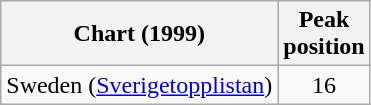<table class="wikitable">
<tr>
<th>Chart (1999)</th>
<th>Peak<br>position</th>
</tr>
<tr>
<td>Sweden (<a href='#'>Sverigetopplistan</a>)</td>
<td align="center">16</td>
</tr>
</table>
